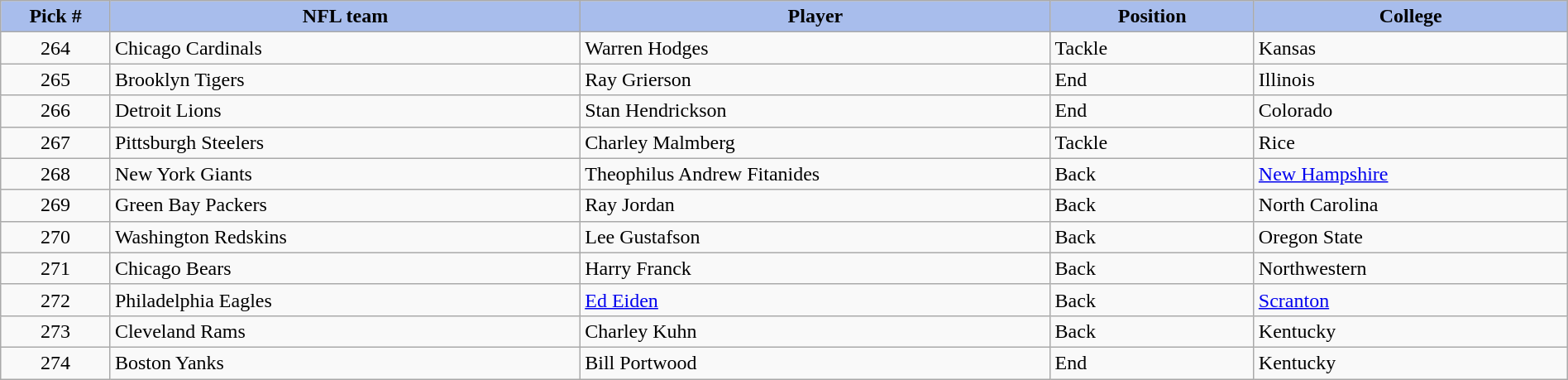<table class="wikitable sortable sortable" style="width: 100%">
<tr>
<th style="background:#A8BDEC;" width=7%>Pick #</th>
<th width=30% style="background:#A8BDEC;">NFL team</th>
<th width=30% style="background:#A8BDEC;">Player</th>
<th width=13% style="background:#A8BDEC;">Position</th>
<th style="background:#A8BDEC;">College</th>
</tr>
<tr>
<td align=center>264</td>
<td>Chicago Cardinals</td>
<td>Warren Hodges</td>
<td>Tackle</td>
<td>Kansas</td>
</tr>
<tr>
<td align=center>265</td>
<td>Brooklyn Tigers</td>
<td>Ray Grierson</td>
<td>End</td>
<td>Illinois</td>
</tr>
<tr>
<td align=center>266</td>
<td>Detroit Lions</td>
<td>Stan Hendrickson</td>
<td>End</td>
<td>Colorado</td>
</tr>
<tr>
<td align=center>267</td>
<td>Pittsburgh Steelers</td>
<td>Charley Malmberg</td>
<td>Tackle</td>
<td>Rice</td>
</tr>
<tr>
<td align=center>268</td>
<td>New York Giants</td>
<td>Theophilus Andrew Fitanides</td>
<td>Back</td>
<td><a href='#'>New Hampshire</a></td>
</tr>
<tr>
<td align=center>269</td>
<td>Green Bay Packers</td>
<td>Ray Jordan</td>
<td>Back</td>
<td>North Carolina</td>
</tr>
<tr>
<td align=center>270</td>
<td>Washington Redskins</td>
<td>Lee Gustafson</td>
<td>Back</td>
<td>Oregon State</td>
</tr>
<tr>
<td align=center>271</td>
<td>Chicago Bears</td>
<td>Harry Franck</td>
<td>Back</td>
<td>Northwestern</td>
</tr>
<tr>
<td align=center>272</td>
<td>Philadelphia Eagles</td>
<td><a href='#'>Ed Eiden</a></td>
<td>Back</td>
<td><a href='#'>Scranton</a></td>
</tr>
<tr>
<td align=center>273</td>
<td>Cleveland Rams</td>
<td>Charley Kuhn</td>
<td>Back</td>
<td>Kentucky</td>
</tr>
<tr>
<td align=center>274</td>
<td>Boston Yanks</td>
<td>Bill Portwood</td>
<td>End</td>
<td>Kentucky</td>
</tr>
</table>
